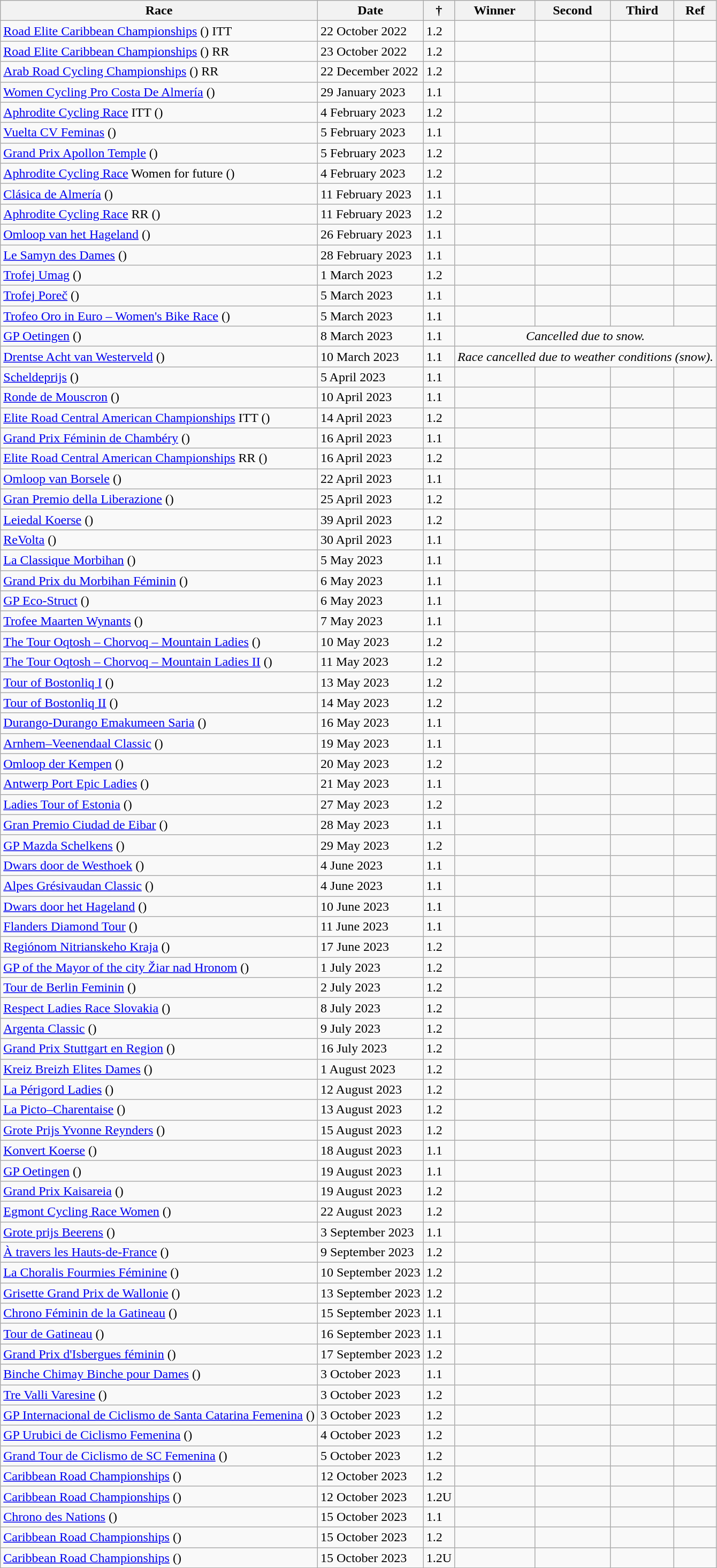<table class="wikitable sortable">
<tr>
<th>Race</th>
<th>Date</th>
<th> †</th>
<th>Winner</th>
<th>Second</th>
<th>Third</th>
<th>Ref</th>
</tr>
<tr>
<td> <a href='#'>Road Elite Caribbean Championships</a> () ITT</td>
<td>22 October 2022</td>
<td>1.2</td>
<td></td>
<td></td>
<td></td>
<td align=center></td>
</tr>
<tr>
<td> <a href='#'>Road Elite Caribbean Championships</a> () RR</td>
<td>23 October 2022</td>
<td>1.2</td>
<td></td>
<td></td>
<td></td>
<td align=center></td>
</tr>
<tr>
<td> <a href='#'>Arab Road Cycling Championships</a> () RR</td>
<td>22 December 2022</td>
<td>1.2</td>
<td></td>
<td></td>
<td></td>
<td align=center></td>
</tr>
<tr>
<td> <a href='#'>Women Cycling Pro Costa De Almería</a> ()</td>
<td>29 January 2023</td>
<td>1.1</td>
<td></td>
<td></td>
<td></td>
<td align=center></td>
</tr>
<tr>
<td> <a href='#'>Aphrodite Cycling Race</a> ITT ()</td>
<td>4 February 2023</td>
<td>1.2</td>
<td></td>
<td></td>
<td></td>
<td align=center></td>
</tr>
<tr>
<td> <a href='#'>Vuelta CV Feminas</a> ()</td>
<td>5 February 2023</td>
<td>1.1</td>
<td></td>
<td></td>
<td></td>
<td align=center></td>
</tr>
<tr>
<td> <a href='#'>Grand Prix Apollon Temple</a> ()</td>
<td>5 February 2023</td>
<td>1.2</td>
<td></td>
<td></td>
<td></td>
<td align=center></td>
</tr>
<tr>
<td> <a href='#'>Aphrodite Cycling Race</a> Women for future ()</td>
<td>4 February 2023</td>
<td>1.2</td>
<td></td>
<td></td>
<td></td>
<td align=center></td>
</tr>
<tr>
<td> <a href='#'>Clásica de Almería</a> ()</td>
<td>11 February 2023</td>
<td>1.1</td>
<td></td>
<td></td>
<td></td>
<td align=center></td>
</tr>
<tr>
<td> <a href='#'>Aphrodite Cycling Race</a> RR ()</td>
<td>11 February 2023</td>
<td>1.2</td>
<td></td>
<td></td>
<td></td>
<td align=center></td>
</tr>
<tr>
<td> <a href='#'>Omloop van het Hageland</a> ()</td>
<td>26 February 2023</td>
<td>1.1</td>
<td></td>
<td></td>
<td></td>
<td align=center></td>
</tr>
<tr>
<td> <a href='#'>Le Samyn des Dames</a> ()</td>
<td>28 February 2023</td>
<td>1.1</td>
<td></td>
<td></td>
<td></td>
<td align=center></td>
</tr>
<tr>
<td> <a href='#'>Trofej Umag</a> ()</td>
<td>1 March 2023</td>
<td>1.2</td>
<td></td>
<td></td>
<td></td>
<td align=center></td>
</tr>
<tr>
<td> <a href='#'>Trofej Poreč</a> ()</td>
<td>5 March 2023</td>
<td>1.1</td>
<td></td>
<td></td>
<td></td>
<td align=center></td>
</tr>
<tr>
<td> <a href='#'>Trofeo Oro in Euro – Women's Bike Race</a> ()</td>
<td>5 March 2023</td>
<td>1.1</td>
<td></td>
<td></td>
<td></td>
<td align=center></td>
</tr>
<tr>
<td> <a href='#'>GP Oetingen</a> ()</td>
<td>8 March 2023</td>
<td>1.1</td>
<td colspan="4" align="center"><em>Cancelled due to snow.</em></td>
</tr>
<tr>
<td> <a href='#'>Drentse Acht van Westerveld</a> ()</td>
<td>10 March 2023</td>
<td>1.1</td>
<td colspan="4" align="center"><em>Race cancelled due to weather conditions (snow).</em></td>
</tr>
<tr>
<td> <a href='#'>Scheldeprijs</a> ()</td>
<td>5 April 2023</td>
<td>1.1</td>
<td></td>
<td></td>
<td></td>
<td align=center></td>
</tr>
<tr>
<td> <a href='#'>Ronde de Mouscron</a> ()</td>
<td>10 April 2023</td>
<td>1.1</td>
<td></td>
<td></td>
<td></td>
<td align=center></td>
</tr>
<tr>
<td> <a href='#'>Elite Road Central American Championships</a> ITT ()</td>
<td>14 April 2023</td>
<td>1.2</td>
<td></td>
<td></td>
<td></td>
<td align=center></td>
</tr>
<tr>
<td> <a href='#'>Grand Prix Féminin de Chambéry</a> ()</td>
<td>16 April 2023</td>
<td>1.1</td>
<td></td>
<td></td>
<td></td>
<td align=center></td>
</tr>
<tr>
<td> <a href='#'>Elite Road Central American Championships</a> RR ()</td>
<td>16 April 2023</td>
<td>1.2</td>
<td></td>
<td></td>
<td></td>
<td align=center></td>
</tr>
<tr>
<td> <a href='#'>Omloop van Borsele</a> ()</td>
<td>22 April 2023</td>
<td>1.1</td>
<td></td>
<td></td>
<td></td>
<td align=center></td>
</tr>
<tr>
<td> <a href='#'>Gran Premio della Liberazione</a> ()</td>
<td>25 April 2023</td>
<td>1.2</td>
<td></td>
<td></td>
<td></td>
<td align=center></td>
</tr>
<tr>
<td> <a href='#'>Leiedal Koerse</a> ()</td>
<td>39 April 2023</td>
<td>1.2</td>
<td></td>
<td></td>
<td></td>
<td align=center></td>
</tr>
<tr>
<td> <a href='#'>ReVolta</a> ()</td>
<td>30 April 2023</td>
<td>1.1</td>
<td></td>
<td></td>
<td></td>
<td align=center></td>
</tr>
<tr>
<td> <a href='#'>La Classique Morbihan</a> ()</td>
<td>5 May 2023</td>
<td>1.1</td>
<td></td>
<td></td>
<td></td>
<td align=center></td>
</tr>
<tr>
<td> <a href='#'>Grand Prix du Morbihan Féminin</a> ()</td>
<td>6 May 2023</td>
<td>1.1</td>
<td></td>
<td></td>
<td></td>
<td align=center></td>
</tr>
<tr>
<td> <a href='#'>GP Eco-Struct</a> ()</td>
<td>6 May 2023</td>
<td>1.1</td>
<td></td>
<td></td>
<td></td>
<td align=center></td>
</tr>
<tr>
<td> <a href='#'>Trofee Maarten Wynants</a> ()</td>
<td>7 May 2023</td>
<td>1.1</td>
<td></td>
<td></td>
<td></td>
<td align=center></td>
</tr>
<tr>
<td> <a href='#'>The Tour Oqtosh – Chorvoq – Mountain Ladies</a> ()</td>
<td>10 May 2023</td>
<td>1.2</td>
<td></td>
<td></td>
<td></td>
<td align=center></td>
</tr>
<tr>
<td> <a href='#'>The Tour Oqtosh – Chorvoq – Mountain Ladies II</a> ()</td>
<td>11 May 2023</td>
<td>1.2</td>
<td></td>
<td></td>
<td></td>
<td align=center></td>
</tr>
<tr>
<td> <a href='#'>Tour of Bostonliq I</a> ()</td>
<td>13 May 2023</td>
<td>1.2</td>
<td></td>
<td></td>
<td></td>
<td align=center></td>
</tr>
<tr>
<td> <a href='#'>Tour of Bostonliq II</a> ()</td>
<td>14 May 2023</td>
<td>1.2</td>
<td></td>
<td></td>
<td></td>
<td align=center></td>
</tr>
<tr>
<td> <a href='#'>Durango-Durango Emakumeen Saria</a> ()</td>
<td>16 May 2023</td>
<td>1.1</td>
<td></td>
<td></td>
<td></td>
<td align=center></td>
</tr>
<tr>
<td> <a href='#'>Arnhem–Veenendaal Classic</a> ()</td>
<td>19 May 2023</td>
<td>1.1</td>
<td></td>
<td></td>
<td></td>
<td align=center></td>
</tr>
<tr>
<td> <a href='#'>Omloop der Kempen</a> ()</td>
<td>20 May 2023</td>
<td>1.2</td>
<td></td>
<td></td>
<td></td>
<td align=center></td>
</tr>
<tr>
<td> <a href='#'>Antwerp Port Epic Ladies</a> ()</td>
<td>21 May 2023</td>
<td>1.1</td>
<td></td>
<td></td>
<td></td>
<td align=center></td>
</tr>
<tr>
<td> <a href='#'>Ladies Tour of Estonia</a> ()</td>
<td>27 May 2023</td>
<td>1.2</td>
<td></td>
<td></td>
<td></td>
<td align=center></td>
</tr>
<tr>
<td> <a href='#'>Gran Premio Ciudad de Eibar</a> ()</td>
<td>28 May 2023</td>
<td>1.1</td>
<td></td>
<td></td>
<td></td>
<td align=center></td>
</tr>
<tr>
<td> <a href='#'>GP Mazda Schelkens</a> ()</td>
<td>29 May 2023</td>
<td>1.2</td>
<td></td>
<td></td>
<td></td>
<td align=center></td>
</tr>
<tr>
<td> <a href='#'>Dwars door de Westhoek</a> ()</td>
<td>4 June 2023</td>
<td>1.1</td>
<td></td>
<td></td>
<td></td>
<td align=center></td>
</tr>
<tr>
<td> <a href='#'>Alpes Grésivaudan Classic</a> ()</td>
<td>4 June 2023</td>
<td>1.1</td>
<td></td>
<td></td>
<td></td>
<td align=center></td>
</tr>
<tr>
<td> <a href='#'>Dwars door het Hageland</a> ()</td>
<td>10 June 2023</td>
<td>1.1</td>
<td></td>
<td></td>
<td></td>
<td align=center></td>
</tr>
<tr>
<td> <a href='#'>Flanders Diamond Tour</a> ()</td>
<td>11 June 2023</td>
<td>1.1</td>
<td></td>
<td></td>
<td></td>
<td align=center></td>
</tr>
<tr>
<td> <a href='#'>Regiónom Nitrianskeho Kraja</a> ()</td>
<td>17 June 2023</td>
<td>1.2</td>
<td></td>
<td></td>
<td></td>
<td align=center></td>
</tr>
<tr>
<td> <a href='#'>GP of the Mayor of the city Žiar nad Hronom</a> ()</td>
<td>1 July 2023</td>
<td>1.2</td>
<td></td>
<td></td>
<td></td>
<td align=center></td>
</tr>
<tr>
<td> <a href='#'>Tour de Berlin Feminin</a> ()</td>
<td>2 July 2023</td>
<td>1.2</td>
<td></td>
<td></td>
<td></td>
<td align=center></td>
</tr>
<tr>
<td> <a href='#'>Respect Ladies Race Slovakia</a> ()</td>
<td>8 July 2023</td>
<td>1.2</td>
<td></td>
<td></td>
<td></td>
<td align=center></td>
</tr>
<tr>
<td> <a href='#'>Argenta Classic</a> ()</td>
<td>9 July 2023</td>
<td>1.2</td>
<td></td>
<td></td>
<td></td>
<td align=center></td>
</tr>
<tr>
<td> <a href='#'>Grand Prix Stuttgart en Region</a> ()</td>
<td>16 July 2023</td>
<td>1.2</td>
<td></td>
<td></td>
<td></td>
<td align=center></td>
</tr>
<tr>
<td> <a href='#'>Kreiz Breizh Elites Dames</a> ()</td>
<td>1 August 2023</td>
<td>1.2</td>
<td></td>
<td></td>
<td></td>
<td align=center></td>
</tr>
<tr>
<td> <a href='#'>La Périgord Ladies</a> ()</td>
<td>12 August 2023</td>
<td>1.2</td>
<td></td>
<td></td>
<td></td>
<td align=center></td>
</tr>
<tr>
<td> <a href='#'>La Picto–Charentaise</a> ()</td>
<td>13 August 2023</td>
<td>1.2</td>
<td></td>
<td></td>
<td></td>
<td align=center></td>
</tr>
<tr>
<td> <a href='#'>Grote Prijs Yvonne Reynders</a> ()</td>
<td>15 August 2023</td>
<td>1.2</td>
<td></td>
<td></td>
<td></td>
<td align=center></td>
</tr>
<tr>
<td> <a href='#'>Konvert Koerse</a> ()</td>
<td>18 August 2023</td>
<td>1.1</td>
<td></td>
<td></td>
<td></td>
<td align=center></td>
</tr>
<tr>
<td> <a href='#'>GP Oetingen</a> ()</td>
<td>19 August 2023</td>
<td>1.1</td>
<td></td>
<td></td>
<td></td>
<td align=center></td>
</tr>
<tr>
<td> <a href='#'>Grand Prix Kaisareia</a> ()</td>
<td>19 August 2023</td>
<td>1.2</td>
<td></td>
<td></td>
<td></td>
<td align=center></td>
</tr>
<tr>
<td> <a href='#'>Egmont Cycling Race Women</a> ()</td>
<td>22 August 2023</td>
<td>1.2</td>
<td></td>
<td></td>
<td></td>
<td align=center></td>
</tr>
<tr>
<td> <a href='#'>Grote prijs Beerens</a> ()</td>
<td>3 September 2023</td>
<td>1.1</td>
<td></td>
<td></td>
<td></td>
<td align=center></td>
</tr>
<tr>
<td> <a href='#'>À travers les Hauts-de-France</a> ()</td>
<td>9 September 2023</td>
<td>1.2</td>
<td></td>
<td></td>
<td></td>
<td align=center></td>
</tr>
<tr>
<td> <a href='#'>La Choralis Fourmies Féminine</a> ()</td>
<td>10 September 2023</td>
<td>1.2</td>
<td></td>
<td></td>
<td></td>
<td align=center></td>
</tr>
<tr>
<td> <a href='#'>Grisette Grand Prix de Wallonie</a> ()</td>
<td>13 September 2023</td>
<td>1.2</td>
<td></td>
<td></td>
<td></td>
<td align=center></td>
</tr>
<tr>
<td> <a href='#'>Chrono Féminin de la Gatineau</a> ()</td>
<td>15 September 2023</td>
<td>1.1</td>
<td></td>
<td></td>
<td></td>
<td align=center></td>
</tr>
<tr>
<td> <a href='#'>Tour de Gatineau</a> ()</td>
<td>16 September 2023</td>
<td>1.1</td>
<td></td>
<td></td>
<td></td>
<td align=center></td>
</tr>
<tr>
<td> <a href='#'>Grand Prix d'Isbergues féminin</a> ()</td>
<td>17 September 2023</td>
<td>1.2</td>
<td></td>
<td></td>
<td></td>
<td align=center></td>
</tr>
<tr>
<td> <a href='#'>Binche Chimay Binche pour Dames</a> ()</td>
<td>3 October 2023</td>
<td>1.1</td>
<td></td>
<td></td>
<td></td>
<td align=center></td>
</tr>
<tr>
<td> <a href='#'>Tre Valli Varesine</a> ()</td>
<td>3 October 2023</td>
<td>1.2</td>
<td></td>
<td></td>
<td></td>
<td align=center></td>
</tr>
<tr>
<td> <a href='#'>GP Internacional de Ciclismo de Santa Catarina Femenina</a> ()</td>
<td>3 October 2023</td>
<td>1.2</td>
<td></td>
<td></td>
<td></td>
<td align=center></td>
</tr>
<tr>
<td> <a href='#'>GP Urubici de Ciclismo Femenina</a> ()</td>
<td>4 October 2023</td>
<td>1.2</td>
<td></td>
<td></td>
<td></td>
<td align=center></td>
</tr>
<tr>
<td> <a href='#'>Grand Tour de Ciclismo de SC Femenina</a> ()</td>
<td>5 October 2023</td>
<td>1.2</td>
<td></td>
<td></td>
<td></td>
<td align=center></td>
</tr>
<tr>
<td> <a href='#'>Caribbean Road Championships</a> ()</td>
<td>12 October 2023</td>
<td>1.2</td>
<td></td>
<td></td>
<td></td>
<td align=center></td>
</tr>
<tr>
<td> <a href='#'>Caribbean Road Championships</a> ()</td>
<td>12 October 2023</td>
<td>1.2U</td>
<td></td>
<td></td>
<td></td>
<td align=center></td>
</tr>
<tr>
<td> <a href='#'>Chrono des Nations</a> ()</td>
<td>15 October 2023</td>
<td>1.1</td>
<td></td>
<td></td>
<td></td>
<td align=center></td>
</tr>
<tr>
<td> <a href='#'>Caribbean Road Championships</a> ()</td>
<td>15 October 2023</td>
<td>1.2</td>
<td></td>
<td></td>
<td></td>
<td align=center></td>
</tr>
<tr>
<td> <a href='#'>Caribbean Road Championships</a> ()</td>
<td>15 October 2023</td>
<td>1.2U</td>
<td></td>
<td></td>
<td></td>
<td align=center></td>
</tr>
</table>
